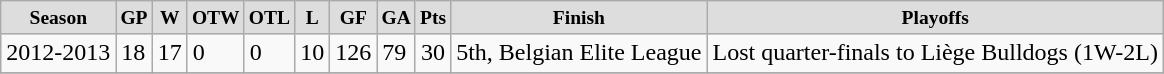<table class="wikitable">
<tr align="center" style="font-size: small; font-weight:bold; background-color:#dddddd; padding:5px;" |>
<td>Season</td>
<td>GP</td>
<td>W</td>
<td>OTW</td>
<td>OTL</td>
<td>L</td>
<td>GF</td>
<td>GA</td>
<td>Pts</td>
<td>Finish</td>
<td>Playoffs</td>
</tr>
<tr>
<td>2012-2013</td>
<td>18</td>
<td>17</td>
<td>0</td>
<td>0</td>
<td>10</td>
<td>126</td>
<td>79</td>
<td>30</td>
<td>5th, Belgian Elite League</td>
<td>Lost quarter-finals to Liège Bulldogs (1W-2L)</td>
</tr>
<tr>
</tr>
</table>
